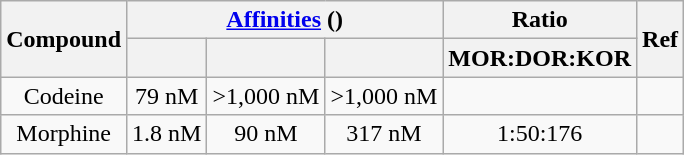<table class="wikitable floatright" style="text-align: center;">
<tr>
<th rowspan="2">Compound</th>
<th colspan="3"><a href='#'>Affinities</a> ()</th>
<th>Ratio</th>
<th rowspan="2">Ref</th>
</tr>
<tr>
<th></th>
<th></th>
<th></th>
<th>MOR:DOR:KOR</th>
</tr>
<tr>
<td>Codeine</td>
<td>79 nM</td>
<td>>1,000 nM</td>
<td>>1,000 nM</td>
<td></td>
<td></td>
</tr>
<tr>
<td>Morphine</td>
<td>1.8 nM</td>
<td>90 nM</td>
<td>317 nM</td>
<td>1:50:176</td>
<td></td>
</tr>
</table>
